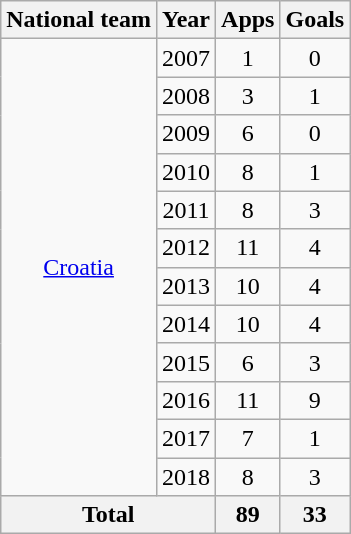<table class="wikitable" style="text-align:center">
<tr>
<th>National team</th>
<th>Year</th>
<th>Apps</th>
<th>Goals</th>
</tr>
<tr>
<td rowspan="12"><a href='#'>Croatia</a></td>
<td>2007</td>
<td>1</td>
<td>0</td>
</tr>
<tr>
<td>2008</td>
<td>3</td>
<td>1</td>
</tr>
<tr>
<td>2009</td>
<td>6</td>
<td>0</td>
</tr>
<tr>
<td>2010</td>
<td>8</td>
<td>1</td>
</tr>
<tr>
<td>2011</td>
<td>8</td>
<td>3</td>
</tr>
<tr>
<td>2012</td>
<td>11</td>
<td>4</td>
</tr>
<tr>
<td>2013</td>
<td>10</td>
<td>4</td>
</tr>
<tr>
<td>2014</td>
<td>10</td>
<td>4</td>
</tr>
<tr>
<td>2015</td>
<td>6</td>
<td>3</td>
</tr>
<tr>
<td>2016</td>
<td>11</td>
<td>9</td>
</tr>
<tr>
<td>2017</td>
<td>7</td>
<td>1</td>
</tr>
<tr>
<td>2018</td>
<td>8</td>
<td>3</td>
</tr>
<tr>
<th colspan="2">Total</th>
<th>89</th>
<th>33</th>
</tr>
</table>
